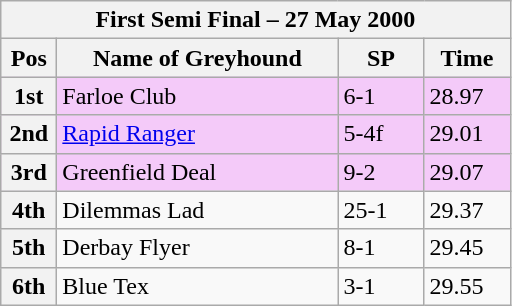<table class="wikitable">
<tr>
<th colspan="6">First Semi Final – 27 May 2000</th>
</tr>
<tr>
<th width=30>Pos</th>
<th width=180>Name of Greyhound</th>
<th width=50>SP</th>
<th width=50>Time</th>
</tr>
<tr style="background: #f4caf9;">
<th>1st</th>
<td>Farloe Club</td>
<td>6-1</td>
<td>28.97</td>
</tr>
<tr style="background: #f4caf9;">
<th>2nd</th>
<td><a href='#'>Rapid Ranger</a></td>
<td>5-4f</td>
<td>29.01</td>
</tr>
<tr style="background: #f4caf9;">
<th>3rd</th>
<td>Greenfield Deal</td>
<td>9-2</td>
<td>29.07</td>
</tr>
<tr>
<th>4th</th>
<td>Dilemmas Lad</td>
<td>25-1</td>
<td>29.37</td>
</tr>
<tr>
<th>5th</th>
<td>Derbay Flyer</td>
<td>8-1</td>
<td>29.45</td>
</tr>
<tr>
<th>6th</th>
<td>Blue Tex</td>
<td>3-1</td>
<td>29.55</td>
</tr>
</table>
